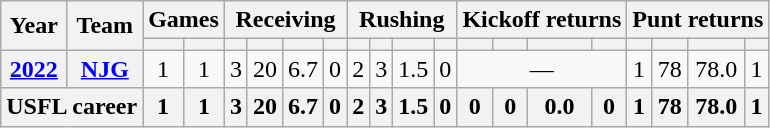<table class="wikitable" style="text-align: center;">
<tr>
<th rowspan="2">Year</th>
<th rowspan="2">Team</th>
<th colspan="2">Games</th>
<th colspan="4">Receiving</th>
<th colspan="4">Rushing</th>
<th colspan="4">Kickoff returns</th>
<th colspan="4">Punt returns</th>
</tr>
<tr>
<th></th>
<th></th>
<th></th>
<th></th>
<th></th>
<th></th>
<th></th>
<th></th>
<th></th>
<th></th>
<th></th>
<th></th>
<th></th>
<th></th>
<th></th>
<th></th>
<th></th>
<th></th>
</tr>
<tr>
<th><a href='#'>2022</a></th>
<th><a href='#'>NJG</a></th>
<td>1</td>
<td>1</td>
<td>3</td>
<td>20</td>
<td>6.7</td>
<td>0</td>
<td>2</td>
<td>3</td>
<td>1.5</td>
<td>0</td>
<td colspan="4">—</td>
<td>1</td>
<td>78</td>
<td>78.0</td>
<td>1</td>
</tr>
<tr>
<th colspan="2">USFL career</th>
<th>1</th>
<th>1</th>
<th>3</th>
<th>20</th>
<th>6.7</th>
<th>0</th>
<th>2</th>
<th>3</th>
<th>1.5</th>
<th>0</th>
<th>0</th>
<th>0</th>
<th>0.0</th>
<th>0</th>
<th>1</th>
<th>78</th>
<th>78.0</th>
<th>1</th>
</tr>
</table>
